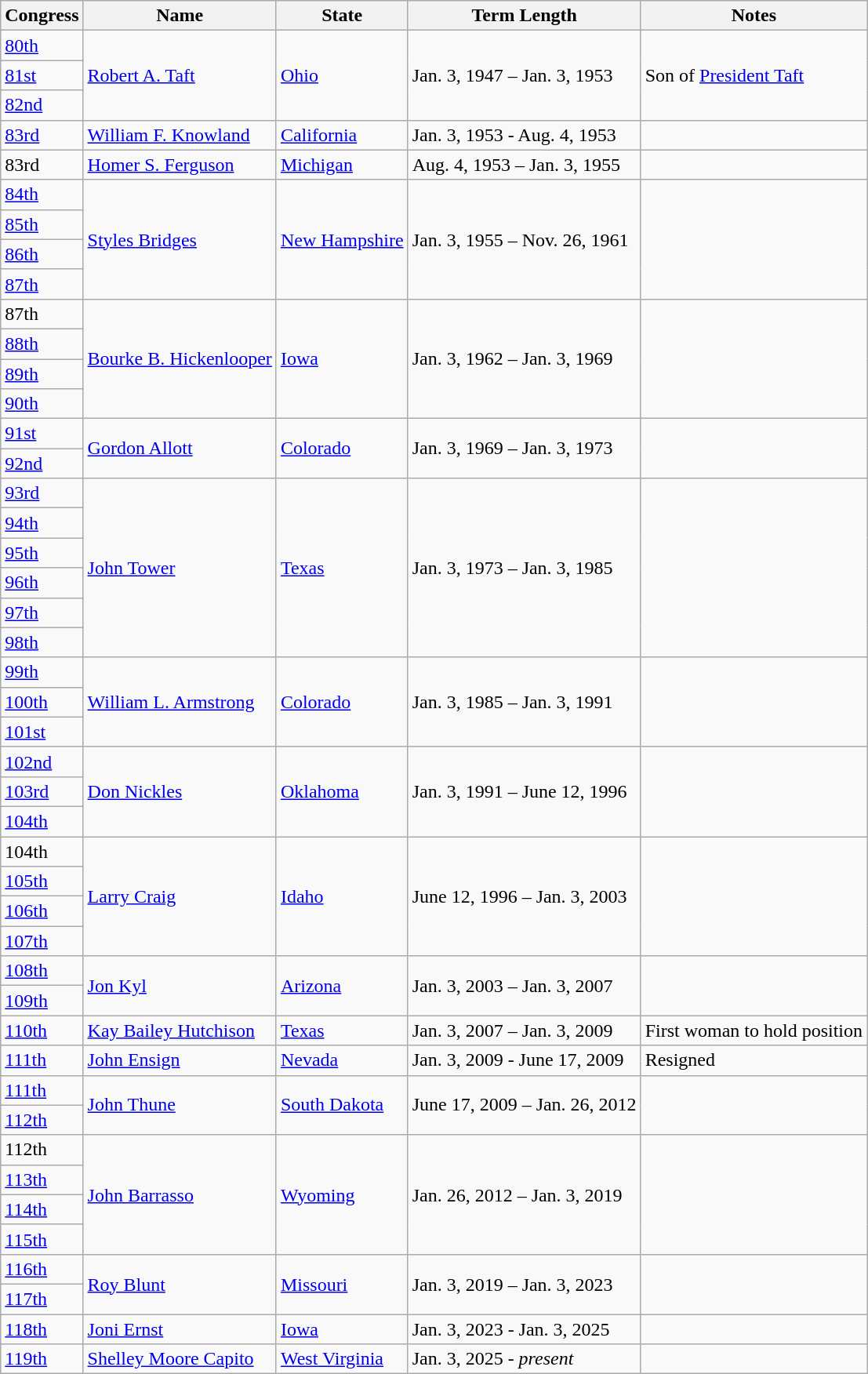<table class="wikitable">
<tr>
<th>Congress</th>
<th>Name</th>
<th>State</th>
<th>Term Length</th>
<th>Notes</th>
</tr>
<tr>
<td><a href='#'>80th</a></td>
<td rowspan=3><a href='#'>Robert A. Taft</a></td>
<td rowspan=3><a href='#'>Ohio</a></td>
<td rowspan=3>Jan. 3, 1947 – Jan. 3, 1953</td>
<td rowspan=3>Son of <a href='#'>President Taft</a></td>
</tr>
<tr>
<td><a href='#'>81st</a></td>
</tr>
<tr>
<td><a href='#'>82nd</a></td>
</tr>
<tr>
<td><a href='#'>83rd</a></td>
<td><a href='#'>William F. Knowland</a></td>
<td><a href='#'>California</a></td>
<td>Jan. 3, 1953 - Aug. 4, 1953</td>
<td></td>
</tr>
<tr>
<td>83rd</td>
<td><a href='#'>Homer S. Ferguson</a></td>
<td><a href='#'>Michigan</a></td>
<td>Aug. 4, 1953 – Jan. 3, 1955</td>
<td></td>
</tr>
<tr>
<td><a href='#'>84th</a></td>
<td rowspan=4><a href='#'>Styles Bridges</a></td>
<td rowspan=4><a href='#'>New Hampshire</a></td>
<td rowspan=4>Jan. 3, 1955 – Nov. 26, 1961</td>
<td rowspan=4></td>
</tr>
<tr>
<td><a href='#'>85th</a></td>
</tr>
<tr>
<td><a href='#'>86th</a></td>
</tr>
<tr>
<td><a href='#'>87th</a></td>
</tr>
<tr>
<td>87th</td>
<td rowspan=4><a href='#'>Bourke B. Hickenlooper</a></td>
<td rowspan=4><a href='#'>Iowa</a></td>
<td rowspan=4>Jan. 3, 1962 – Jan. 3, 1969</td>
<td rowspan=4></td>
</tr>
<tr>
<td><a href='#'>88th</a></td>
</tr>
<tr>
<td><a href='#'>89th</a></td>
</tr>
<tr>
<td><a href='#'>90th</a></td>
</tr>
<tr>
<td><a href='#'>91st</a></td>
<td rowspan=2><a href='#'>Gordon Allott</a></td>
<td rowspan=2><a href='#'>Colorado</a></td>
<td rowspan=2>Jan. 3, 1969 – Jan. 3, 1973</td>
<td rowspan=2></td>
</tr>
<tr>
<td><a href='#'>92nd</a></td>
</tr>
<tr>
<td><a href='#'>93rd</a></td>
<td rowspan=6><a href='#'>John Tower</a></td>
<td rowspan=6><a href='#'>Texas</a></td>
<td rowspan=6>Jan. 3, 1973 – Jan. 3, 1985</td>
<td rowspan=6></td>
</tr>
<tr>
<td><a href='#'>94th</a></td>
</tr>
<tr>
<td><a href='#'>95th</a></td>
</tr>
<tr>
<td><a href='#'>96th</a></td>
</tr>
<tr>
<td><a href='#'>97th</a></td>
</tr>
<tr>
<td><a href='#'>98th</a></td>
</tr>
<tr>
<td><a href='#'>99th</a></td>
<td rowspan=3><a href='#'>William L. Armstrong</a></td>
<td rowspan=3><a href='#'>Colorado</a></td>
<td rowspan=3>Jan. 3, 1985 – Jan. 3, 1991</td>
<td rowspan=3></td>
</tr>
<tr>
<td><a href='#'>100th</a></td>
</tr>
<tr>
<td><a href='#'>101st</a></td>
</tr>
<tr>
<td><a href='#'>102nd</a></td>
<td rowspan=3><a href='#'>Don Nickles</a></td>
<td rowspan=3><a href='#'>Oklahoma</a></td>
<td rowspan=3>Jan. 3, 1991 – June 12, 1996</td>
<td rowspan=3></td>
</tr>
<tr>
<td><a href='#'>103rd</a></td>
</tr>
<tr>
<td><a href='#'>104th</a></td>
</tr>
<tr>
<td>104th</td>
<td rowspan=4><a href='#'>Larry Craig</a></td>
<td rowspan=4><a href='#'>Idaho</a></td>
<td rowspan=4>June 12, 1996 – Jan. 3, 2003</td>
<td rowspan=4></td>
</tr>
<tr>
<td><a href='#'>105th</a></td>
</tr>
<tr>
<td><a href='#'>106th</a></td>
</tr>
<tr>
<td><a href='#'>107th</a></td>
</tr>
<tr>
<td><a href='#'>108th</a></td>
<td rowspan=2><a href='#'>Jon Kyl</a></td>
<td rowspan=2><a href='#'>Arizona</a></td>
<td rowspan=2>Jan. 3, 2003 – Jan. 3, 2007</td>
<td rowspan=2></td>
</tr>
<tr>
<td><a href='#'>109th</a></td>
</tr>
<tr>
<td><a href='#'>110th</a></td>
<td><a href='#'>Kay Bailey Hutchison</a></td>
<td><a href='#'>Texas</a></td>
<td>Jan. 3, 2007 – Jan. 3, 2009</td>
<td>First woman to hold position</td>
</tr>
<tr>
<td><a href='#'>111th</a></td>
<td><a href='#'>John Ensign</a></td>
<td><a href='#'>Nevada</a></td>
<td>Jan. 3, 2009 - June 17, 2009</td>
<td>Resigned</td>
</tr>
<tr>
<td><a href='#'>111th</a></td>
<td rowspan=2><a href='#'>John Thune</a></td>
<td rowspan=2><a href='#'>South Dakota</a></td>
<td rowspan=2>June 17, 2009 – Jan. 26, 2012</td>
<td rowspan=2></td>
</tr>
<tr>
<td><a href='#'>112th</a></td>
</tr>
<tr>
<td>112th</td>
<td rowspan=4><a href='#'>John Barrasso</a></td>
<td rowspan=4><a href='#'>Wyoming</a></td>
<td rowspan=4>Jan. 26, 2012 – Jan. 3, 2019</td>
<td rowspan=4></td>
</tr>
<tr>
<td><a href='#'>113th</a></td>
</tr>
<tr>
<td><a href='#'>114th</a></td>
</tr>
<tr>
<td><a href='#'>115th</a></td>
</tr>
<tr>
<td><a href='#'>116th</a></td>
<td rowspan=2><a href='#'>Roy Blunt</a></td>
<td rowspan=2><a href='#'>Missouri</a></td>
<td rowspan=2>Jan. 3, 2019 – Jan. 3, 2023</td>
<td rowspan=2></td>
</tr>
<tr>
<td><a href='#'>117th</a></td>
</tr>
<tr>
<td><a href='#'>118th</a></td>
<td><a href='#'>Joni Ernst</a></td>
<td><a href='#'>Iowa</a></td>
<td>Jan. 3, 2023 - Jan. 3, 2025</td>
<td></td>
</tr>
<tr>
<td><a href='#'>119th</a></td>
<td><a href='#'>Shelley Moore Capito</a></td>
<td><a href='#'>West Virginia</a></td>
<td>Jan. 3, 2025 - <em>present</em></td>
<td></td>
</tr>
</table>
